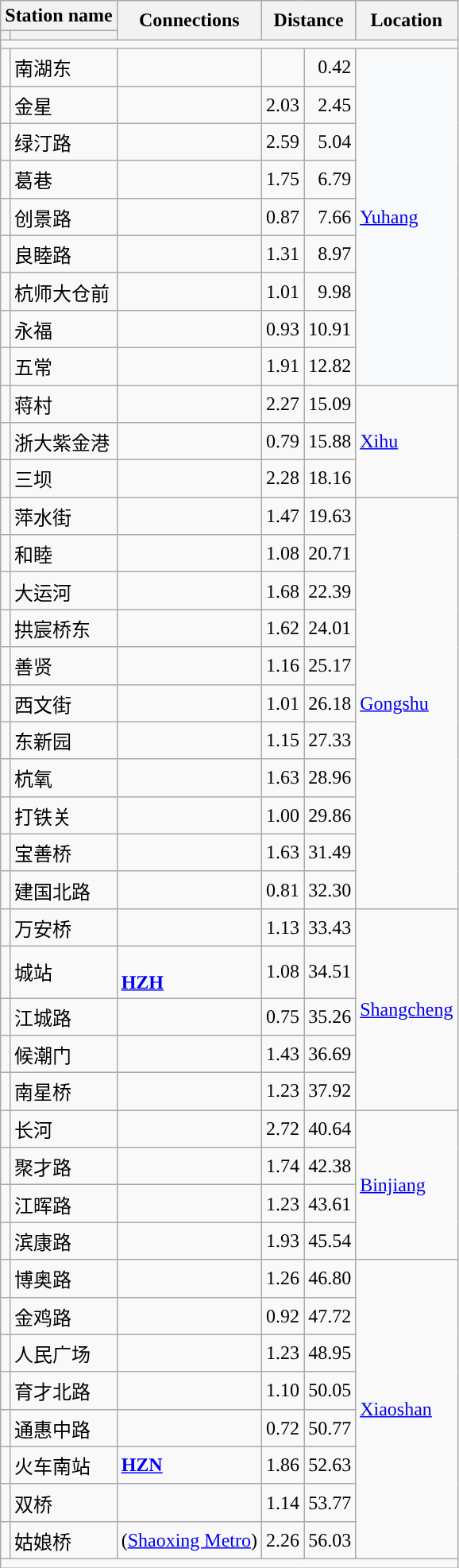<table class="wikitable">
<tr>
<th colspan="2">Station name</th>
<th rowspan="2">Connections</th>
<th colspan="2" rowspan="2">Distance<br></th>
<th rowspan="2">Location</th>
</tr>
<tr>
<th></th>
<th></th>
</tr>
<tr style="background:#">
<td colspan = "7"></td>
</tr>
<tr>
<td></td>
<td><span>南湖东</span></td>
<td></td>
<td></td>
<td align=right>0.42</td>
<td style="background:#F8F9FA;" rowspan="9"><a href='#'>Yuhang</a></td>
</tr>
<tr>
<td></td>
<td><span>金星</span></td>
<td></td>
<td>2.03</td>
<td align=right>2.45</td>
</tr>
<tr>
<td></td>
<td><span>绿汀路</span></td>
<td> </td>
<td>2.59</td>
<td align=right>5.04</td>
</tr>
<tr>
<td></td>
<td><span>葛巷</span></td>
<td></td>
<td>1.75</td>
<td align=right>6.79</td>
</tr>
<tr>
<td></td>
<td><span>创景路</span></td>
<td></td>
<td>0.87</td>
<td align=right>7.66</td>
</tr>
<tr>
<td></td>
<td><span>良睦路</span></td>
<td></td>
<td>1.31</td>
<td align=right>8.97</td>
</tr>
<tr>
<td></td>
<td><span>杭师大仓前</span></td>
<td></td>
<td>1.01</td>
<td align=right>9.98</td>
</tr>
<tr>
<td></td>
<td><span>永福</span></td>
<td></td>
<td>0.93</td>
<td>10.91</td>
</tr>
<tr>
<td></td>
<td><span>五常</span></td>
<td></td>
<td>1.91</td>
<td>12.82</td>
</tr>
<tr>
<td></td>
<td><span>蒋村</span></td>
<td></td>
<td>2.27</td>
<td>15.09</td>
<td rowspan="3"><a href='#'>Xihu</a></td>
</tr>
<tr>
<td></td>
<td><span>浙大紫金港</span></td>
<td></td>
<td>0.79</td>
<td>15.88</td>
</tr>
<tr>
<td></td>
<td><span>三坝</span></td>
<td></td>
<td>2.28</td>
<td>18.16</td>
</tr>
<tr>
<td></td>
<td><span>萍水街</span></td>
<td></td>
<td>1.47</td>
<td>19.63</td>
<td rowspan="11"><a href='#'>Gongshu</a></td>
</tr>
<tr>
<td></td>
<td><span>和睦</span></td>
<td></td>
<td>1.08</td>
<td>20.71</td>
</tr>
<tr>
<td></td>
<td><span>大运河</span></td>
<td></td>
<td>1.68</td>
<td>22.39</td>
</tr>
<tr>
<td></td>
<td><span>拱宸桥东</span></td>
<td></td>
<td>1.62</td>
<td>24.01</td>
</tr>
<tr>
<td></td>
<td><span>善贤</span></td>
<td></td>
<td>1.16</td>
<td>25.17</td>
</tr>
<tr>
<td></td>
<td><span>西文街</span></td>
<td></td>
<td>1.01</td>
<td>26.18</td>
</tr>
<tr>
<td></td>
<td><span>东新园</span></td>
<td></td>
<td>1.15</td>
<td>27.33</td>
</tr>
<tr>
<td></td>
<td><span>杭氧</span></td>
<td></td>
<td>1.63</td>
<td>28.96</td>
</tr>
<tr>
<td></td>
<td><span>打铁关</span></td>
<td></td>
<td>1.00</td>
<td>29.86</td>
</tr>
<tr>
<td></td>
<td><span>宝善桥</span></td>
<td></td>
<td>1.63</td>
<td>31.49</td>
</tr>
<tr>
<td></td>
<td><span>建国北路</span></td>
<td></td>
<td>0.81</td>
<td>32.30</td>
</tr>
<tr>
<td></td>
<td><span>万安桥</span></td>
<td></td>
<td>1.13</td>
<td>33.43</td>
<td rowspan="5"><a href='#'>Shangcheng</a></td>
</tr>
<tr>
<td></td>
<td><span>城站</span></td>
<td><br> <strong><a href='#'>HZH</a></strong></td>
<td>1.08</td>
<td>34.51</td>
</tr>
<tr>
<td></td>
<td><span>江城路</span></td>
<td></td>
<td>0.75</td>
<td>35.26</td>
</tr>
<tr>
<td></td>
<td><span>候潮门</span></td>
<td></td>
<td>1.43</td>
<td>36.69</td>
</tr>
<tr>
<td></td>
<td><span>南星桥</span></td>
<td></td>
<td>1.23</td>
<td>37.92</td>
</tr>
<tr>
<td></td>
<td><span>长河</span></td>
<td></td>
<td>2.72</td>
<td>40.64</td>
<td rowspan="4"><a href='#'>Binjiang</a></td>
</tr>
<tr>
<td></td>
<td><span>聚才路</span></td>
<td></td>
<td>1.74</td>
<td>42.38</td>
</tr>
<tr>
<td></td>
<td><span>江晖路</span></td>
<td></td>
<td>1.23</td>
<td>43.61</td>
</tr>
<tr>
<td></td>
<td><span>滨康路</span></td>
<td></td>
<td>1.93</td>
<td>45.54</td>
</tr>
<tr>
<td></td>
<td><span>博奥路</span></td>
<td></td>
<td>1.26</td>
<td>46.80</td>
<td rowspan="8"><a href='#'>Xiaoshan</a></td>
</tr>
<tr>
<td></td>
<td><span>金鸡路</span></td>
<td></td>
<td>0.92</td>
<td>47.72</td>
</tr>
<tr>
<td></td>
<td><span>人民广场</span></td>
<td></td>
<td>1.23</td>
<td>48.95</td>
</tr>
<tr>
<td></td>
<td><span>育才北路</span></td>
<td></td>
<td>1.10</td>
<td>50.05</td>
</tr>
<tr>
<td></td>
<td><span>通惠中路</span></td>
<td></td>
<td>0.72</td>
<td>50.77</td>
</tr>
<tr>
<td></td>
<td><span>火车南站</span></td>
<td> <strong><a href='#'>HZN</a></strong><br></td>
<td>1.86</td>
<td>52.63</td>
</tr>
<tr>
<td></td>
<td><span>双桥</span></td>
<td></td>
<td>1.14</td>
<td>53.77</td>
</tr>
<tr>
<td></td>
<td><span>姑娘桥</span></td>
<td> (<a href='#'>Shaoxing Metro</a>)</td>
<td>2.26</td>
<td>56.03</td>
</tr>
<tr style="background:#">
<td colspan = "7"></td>
</tr>
</table>
